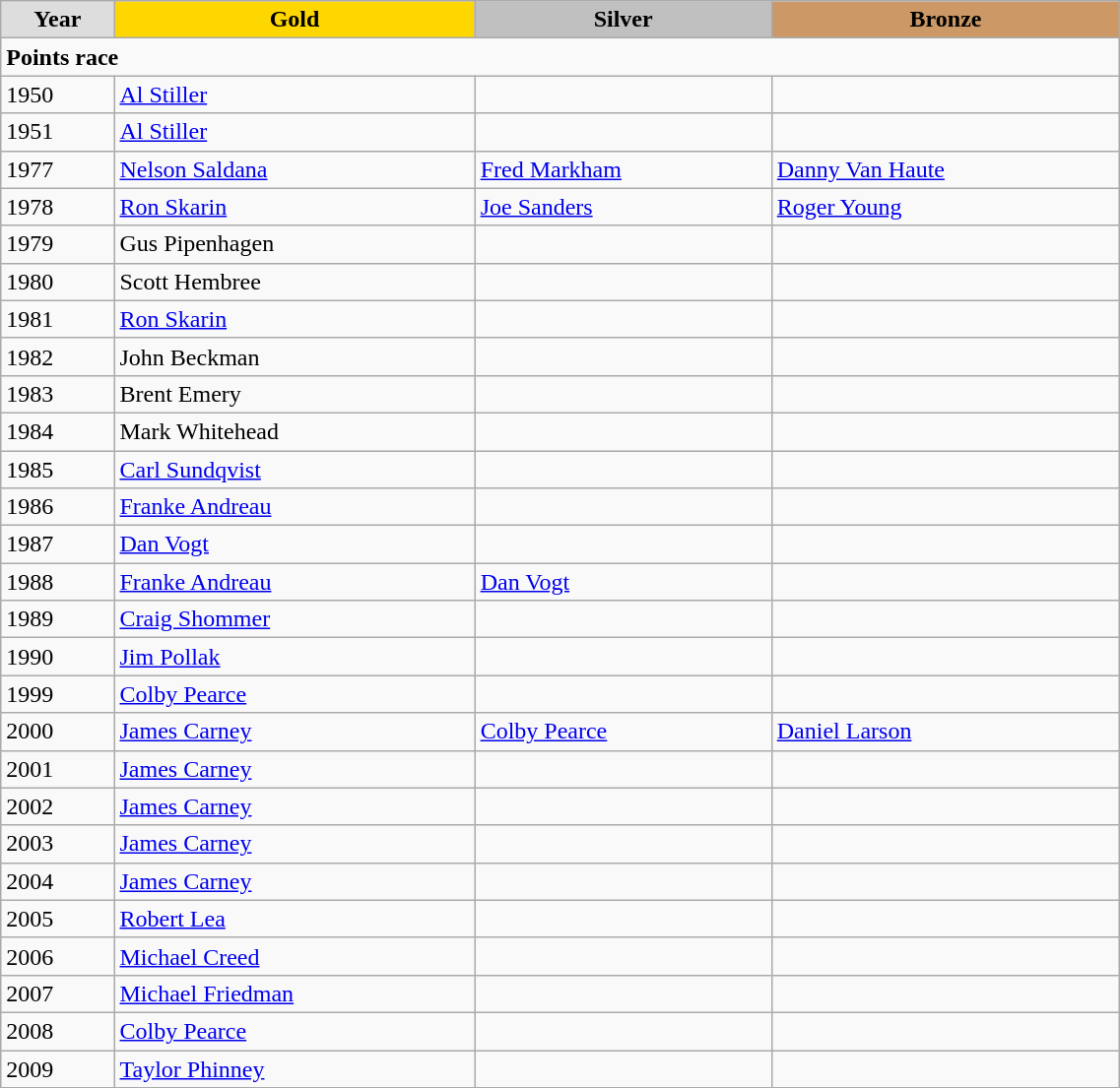<table class="wikitable" style="width: 60%; text-align:left;">
<tr>
<td style="background:#DDDDDD; font-weight:bold; text-align:center;">Year</td>
<td style="background:gold; font-weight:bold; text-align:center;">Gold</td>
<td style="background:silver; font-weight:bold; text-align:center;">Silver</td>
<td style="background:#cc9966; font-weight:bold; text-align:center;">Bronze</td>
</tr>
<tr>
<td colspan=4><strong>Points race</strong></td>
</tr>
<tr>
<td>1950</td>
<td><a href='#'>Al Stiller</a></td>
<td></td>
<td></td>
</tr>
<tr>
<td>1951</td>
<td><a href='#'>Al Stiller</a></td>
<td></td>
<td></td>
</tr>
<tr>
<td>1977</td>
<td><a href='#'>Nelson Saldana</a></td>
<td><a href='#'>Fred Markham</a></td>
<td><a href='#'>Danny Van Haute</a></td>
</tr>
<tr>
<td>1978</td>
<td><a href='#'>Ron Skarin</a></td>
<td><a href='#'>Joe Sanders</a></td>
<td><a href='#'>Roger Young</a></td>
</tr>
<tr>
<td>1979</td>
<td>Gus Pipenhagen</td>
<td></td>
<td></td>
</tr>
<tr>
<td>1980</td>
<td>Scott Hembree</td>
<td></td>
<td></td>
</tr>
<tr>
<td>1981</td>
<td><a href='#'>Ron Skarin</a></td>
<td></td>
<td></td>
</tr>
<tr>
<td>1982</td>
<td>John Beckman</td>
<td></td>
<td></td>
</tr>
<tr>
<td>1983</td>
<td>Brent Emery</td>
<td></td>
<td></td>
</tr>
<tr>
<td>1984</td>
<td>Mark Whitehead</td>
<td></td>
<td></td>
</tr>
<tr>
<td>1985</td>
<td><a href='#'>Carl Sundqvist</a></td>
<td></td>
<td></td>
</tr>
<tr>
<td>1986</td>
<td><a href='#'>Franke Andreau</a></td>
<td></td>
<td></td>
</tr>
<tr>
<td>1987</td>
<td><a href='#'>Dan Vogt</a></td>
<td></td>
<td></td>
</tr>
<tr>
<td>1988</td>
<td><a href='#'>Franke Andreau</a></td>
<td><a href='#'>Dan Vogt</a></td>
<td></td>
</tr>
<tr>
<td>1989</td>
<td><a href='#'>Craig Shommer</a></td>
<td></td>
<td></td>
</tr>
<tr>
<td>1990</td>
<td><a href='#'>Jim Pollak</a></td>
<td></td>
<td></td>
</tr>
<tr>
<td>1999</td>
<td><a href='#'>Colby Pearce</a></td>
<td></td>
<td></td>
</tr>
<tr>
<td>2000</td>
<td><a href='#'>James Carney</a></td>
<td><a href='#'>Colby Pearce</a></td>
<td><a href='#'>Daniel Larson</a></td>
</tr>
<tr>
<td>2001</td>
<td><a href='#'>James Carney</a></td>
<td></td>
<td></td>
</tr>
<tr>
<td>2002</td>
<td><a href='#'>James Carney</a></td>
<td></td>
<td></td>
</tr>
<tr>
<td>2003</td>
<td><a href='#'>James Carney</a></td>
<td></td>
<td></td>
</tr>
<tr>
<td>2004</td>
<td><a href='#'>James Carney</a></td>
<td></td>
<td></td>
</tr>
<tr>
<td>2005</td>
<td><a href='#'>Robert Lea</a></td>
<td></td>
<td></td>
</tr>
<tr>
<td>2006</td>
<td><a href='#'>Michael Creed</a></td>
<td></td>
<td></td>
</tr>
<tr>
<td>2007</td>
<td><a href='#'>Michael Friedman</a></td>
<td></td>
<td></td>
</tr>
<tr>
<td>2008</td>
<td><a href='#'>Colby Pearce</a></td>
<td></td>
<td></td>
</tr>
<tr>
<td>2009</td>
<td><a href='#'>Taylor Phinney</a></td>
<td></td>
<td></td>
</tr>
</table>
